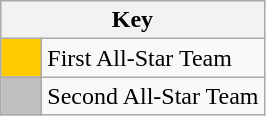<table class="wikitable" style="text-align: center;">
<tr>
<th colspan=2>Key</th>
</tr>
<tr>
<td style="background:#FFCC00; width:20px;"></td>
<td align=left>First All-Star Team</td>
</tr>
<tr>
<td style="background:#C0C0C0; width:20px;"></td>
<td align=left>Second All-Star Team</td>
</tr>
</table>
